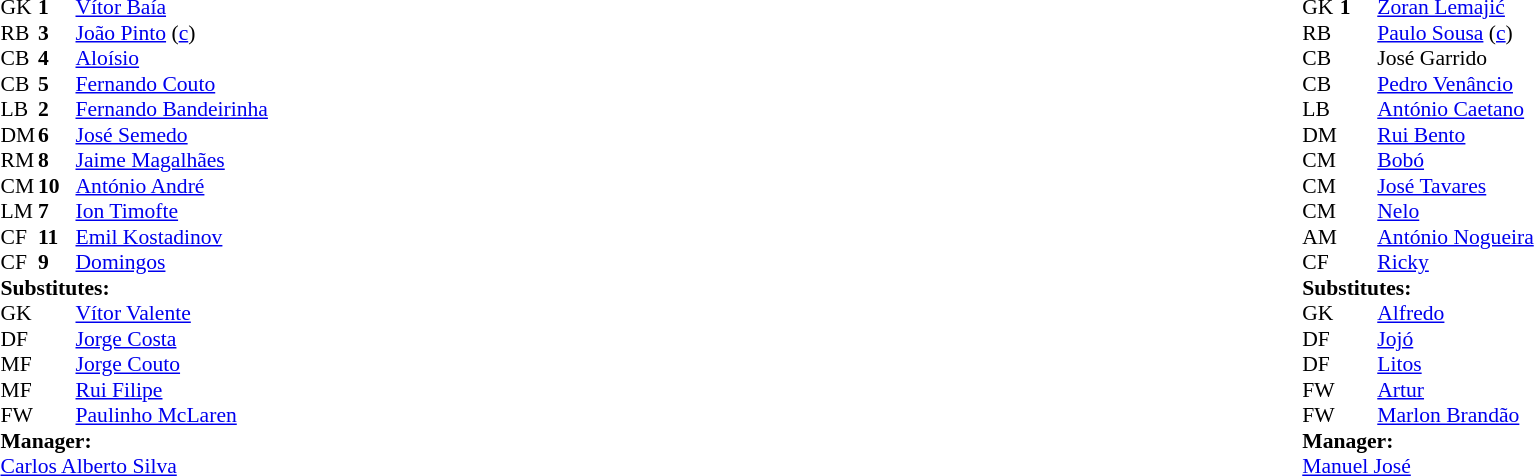<table style="width:100%">
<tr>
<td style="vertical-align:top; width:40%"><br><table style="font-size: 90%" cellspacing="0" cellpadding="0">
<tr>
<th width=25></th>
<th width=25></th>
</tr>
<tr>
<td>GK</td>
<td><strong>1</strong></td>
<td> <a href='#'>Vítor Baía</a></td>
</tr>
<tr>
<td>RB</td>
<td><strong>3</strong></td>
<td> <a href='#'>João Pinto</a> (<a href='#'>c</a>)</td>
</tr>
<tr>
<td>CB</td>
<td><strong>4</strong></td>
<td> <a href='#'>Aloísio</a></td>
</tr>
<tr>
<td>CB</td>
<td><strong>5</strong></td>
<td> <a href='#'>Fernando Couto</a></td>
</tr>
<tr>
<td>LB</td>
<td><strong>2</strong></td>
<td> <a href='#'>Fernando Bandeirinha</a></td>
</tr>
<tr>
<td>DM</td>
<td><strong>6</strong></td>
<td> <a href='#'>José Semedo</a></td>
</tr>
<tr>
<td>RM</td>
<td><strong>8</strong></td>
<td> <a href='#'>Jaime Magalhães</a></td>
</tr>
<tr>
<td>CM</td>
<td><strong>10</strong></td>
<td> <a href='#'>António André</a></td>
<td></td>
<td></td>
</tr>
<tr>
<td>LM</td>
<td><strong>7</strong></td>
<td> <a href='#'>Ion Timofte</a></td>
<td></td>
<td></td>
</tr>
<tr>
<td>CF</td>
<td><strong>11</strong></td>
<td> <a href='#'>Emil Kostadinov</a></td>
</tr>
<tr>
<td>CF</td>
<td><strong>9</strong></td>
<td> <a href='#'>Domingos</a></td>
</tr>
<tr>
<td colspan=3><strong>Substitutes:</strong></td>
</tr>
<tr>
<td>GK</td>
<td></td>
<td> <a href='#'>Vítor Valente</a></td>
</tr>
<tr>
<td>DF</td>
<td></td>
<td> <a href='#'>Jorge Costa</a></td>
</tr>
<tr>
<td>MF</td>
<td></td>
<td> <a href='#'>Jorge Couto</a></td>
<td></td>
<td></td>
</tr>
<tr>
<td>MF</td>
<td></td>
<td> <a href='#'>Rui Filipe</a></td>
<td></td>
<td></td>
</tr>
<tr>
<td>FW</td>
<td></td>
<td> <a href='#'>Paulinho McLaren</a></td>
</tr>
<tr>
<td colspan=3><strong>Manager:</strong></td>
</tr>
<tr>
<td colspan=4> <a href='#'>Carlos Alberto Silva</a></td>
</tr>
</table>
</td>
<td valign="top"></td>
<td style="vertical-align:top; width:50%"><br><table cellspacing="0" cellpadding="0" style="font-size:90%; margin:auto">
<tr>
<th width=25></th>
<th width=25></th>
</tr>
<tr>
<td>GK</td>
<td><strong>1</strong></td>
<td> <a href='#'>Zoran Lemajić</a></td>
</tr>
<tr>
<td>RB</td>
<td></td>
<td> <a href='#'>Paulo Sousa</a> (<a href='#'>c</a>)</td>
</tr>
<tr>
<td>CB</td>
<td></td>
<td> José Garrido</td>
<td></td>
<td></td>
</tr>
<tr>
<td>CB</td>
<td></td>
<td> <a href='#'>Pedro Venâncio</a></td>
</tr>
<tr>
<td>LB</td>
<td></td>
<td> <a href='#'>António Caetano</a></td>
<td></td>
<td></td>
</tr>
<tr>
<td>DM</td>
<td></td>
<td> <a href='#'>Rui Bento</a></td>
</tr>
<tr>
<td>CM</td>
<td></td>
<td> <a href='#'>Bobó</a></td>
<td></td>
<td></td>
</tr>
<tr>
<td>CM</td>
<td></td>
<td> <a href='#'>José Tavares</a></td>
<td></td>
<td></td>
</tr>
<tr>
<td>CM</td>
<td></td>
<td> <a href='#'>Nelo</a></td>
</tr>
<tr>
<td>AM</td>
<td></td>
<td> <a href='#'>António Nogueira</a></td>
</tr>
<tr>
<td>CF</td>
<td></td>
<td> <a href='#'>Ricky</a></td>
</tr>
<tr>
<td colspan=3><strong>Substitutes:</strong></td>
</tr>
<tr>
<td>GK</td>
<td></td>
<td> <a href='#'>Alfredo</a></td>
</tr>
<tr>
<td>DF</td>
<td></td>
<td> <a href='#'>Jojó</a></td>
</tr>
<tr>
<td>DF</td>
<td></td>
<td> <a href='#'>Litos</a></td>
</tr>
<tr>
<td>FW</td>
<td></td>
<td> <a href='#'>Artur</a></td>
<td></td>
<td></td>
</tr>
<tr>
<td>FW</td>
<td></td>
<td> <a href='#'>Marlon Brandão</a></td>
<td></td>
<td></td>
</tr>
<tr>
<td colspan=3><strong>Manager:</strong></td>
</tr>
<tr>
<td colspan=4> <a href='#'>Manuel José</a></td>
</tr>
</table>
</td>
</tr>
</table>
